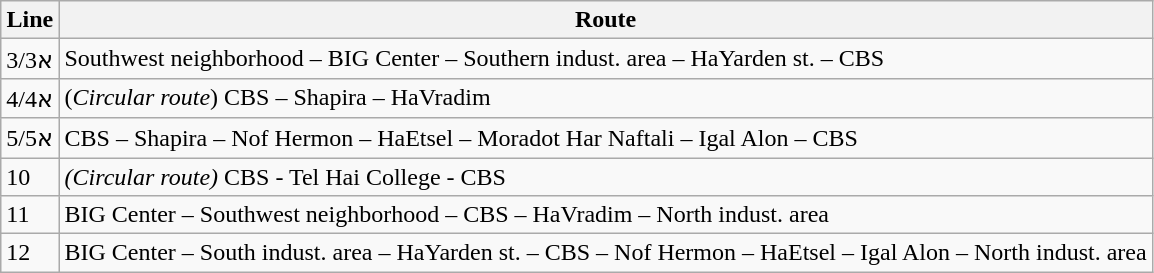<table class="wikitable">
<tr>
<th>Line</th>
<th>Route</th>
</tr>
<tr>
<td>3/3א</td>
<td>Southwest neighborhood – BIG Center – Southern indust. area – HaYarden st. – CBS</td>
</tr>
<tr>
<td>4/4א</td>
<td>(<em>Circular route</em>) CBS – Shapira – HaVradim</td>
</tr>
<tr>
<td>5/5א</td>
<td>CBS – Shapira – Nof Hermon – HaEtsel – Moradot Har Naftali – Igal Alon – CBS</td>
</tr>
<tr>
<td>10</td>
<td><em>(Circular route)</em> CBS - Tel Hai College - CBS</td>
</tr>
<tr>
<td>11</td>
<td>BIG Center – Southwest neighborhood – CBS – HaVradim – North indust. area</td>
</tr>
<tr>
<td>12</td>
<td>BIG Center – South indust. area – HaYarden st. – CBS – Nof Hermon – HaEtsel – Igal Alon – North indust. area</td>
</tr>
</table>
